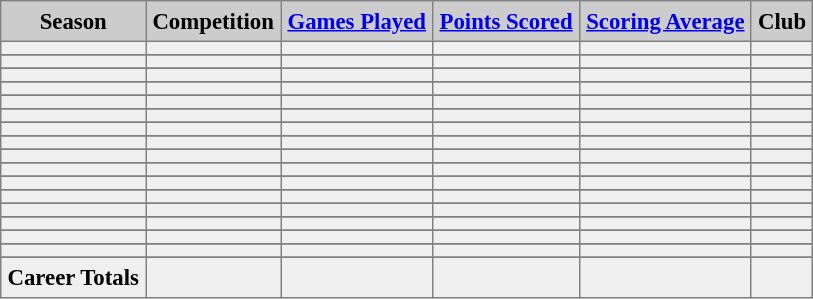<table bgcolor="#f7f8ff" cellpadding="4" cellspacing="0" border="1" style="font-size: 95%; border: gray solid 1px; border-collapse: collapse;">
<tr bgcolor="#CCCCCC">
<td align="center"><strong>Season</strong></td>
<td align="center"><strong>Competition</strong></td>
<td align="center"><strong><a href='#'>Games Played</a></strong></td>
<td align="center"><strong><a href='#'>Points Scored</a></strong></td>
<td align="center"><strong><a href='#'>Scoring Average</a></strong></td>
<td align="center"><strong>Club</strong></td>
</tr>
<tr bgcolor="#EFEFEF" align=left>
<td></td>
<td></td>
<td></td>
<td></td>
<td></td>
<td></td>
</tr>
<tr align=left>
</tr>
<tr bgcolor="#EFEFEF" align=left>
<td></td>
<td></td>
<td></td>
<td></td>
<td></td>
<td></td>
</tr>
<tr align=left>
</tr>
<tr bgcolor="#EFEFEF" align=left>
<td></td>
<td></td>
<td></td>
<td></td>
<td></td>
<td></td>
</tr>
<tr align=left>
</tr>
<tr bgcolor="#EFEFEF" align=left>
<td></td>
<td></td>
<td></td>
<td></td>
<td></td>
<td></td>
</tr>
<tr align=left>
</tr>
<tr bgcolor="#EFEFEF" align=left>
<td></td>
<td></td>
<td></td>
<td></td>
<td></td>
<td></td>
</tr>
<tr align=left>
</tr>
<tr bgcolor="#EFEFEF" align=left>
<td></td>
<td></td>
<td></td>
<td></td>
<td></td>
<td></td>
</tr>
<tr align=left>
</tr>
<tr bgcolor="#EFEFEF" align=left>
<td></td>
<td></td>
<td></td>
<td></td>
<td></td>
<td></td>
</tr>
<tr align=left>
</tr>
<tr bgcolor="#EFEFEF" align=left>
<td></td>
<td></td>
<td></td>
<td></td>
<td></td>
<td></td>
</tr>
<tr align=left>
</tr>
<tr bgcolor="#EFEFEF" align=left>
<td></td>
<td></td>
<td></td>
<td></td>
<td></td>
<td></td>
</tr>
<tr align=left>
</tr>
<tr bgcolor="#EFEFEF" align=left>
<td></td>
<td></td>
<td></td>
<td></td>
<td></td>
<td></td>
</tr>
<tr align=left>
</tr>
<tr bgcolor="#EFEFEF" align=left>
<td></td>
<td></td>
<td></td>
<td></td>
<td></td>
<td></td>
</tr>
<tr align=left>
</tr>
<tr bgcolor="#EFEFEF" align=left>
<td></td>
<td></td>
<td></td>
<td></td>
<td></td>
<td></td>
</tr>
<tr align=left>
</tr>
<tr bgcolor="#EFEFEF" align=left>
<td></td>
<td></td>
<td></td>
<td></td>
<td></td>
<td></td>
</tr>
<tr align=left>
</tr>
<tr bgcolor="#EFEFEF" align=left>
<td></td>
<td></td>
<td></td>
<td></td>
<td></td>
<td></td>
</tr>
<tr align=left>
</tr>
<tr bgcolor="#EFEFEF" align=left>
<td></td>
<td></td>
<td></td>
<td></td>
<td></td>
<td></td>
</tr>
<tr align=left>
</tr>
<tr bgcolor="#EFEFEF" align=left>
<td></td>
<td></td>
<td></td>
<td></td>
<td></td>
<td></td>
</tr>
<tr align=left>
</tr>
<tr bgcolor="#EFEFEF" align="left">
<td><strong>Career Totals</strong></td>
<td></td>
<td></td>
<td></td>
<td></td>
<td></td>
</tr>
</table>
